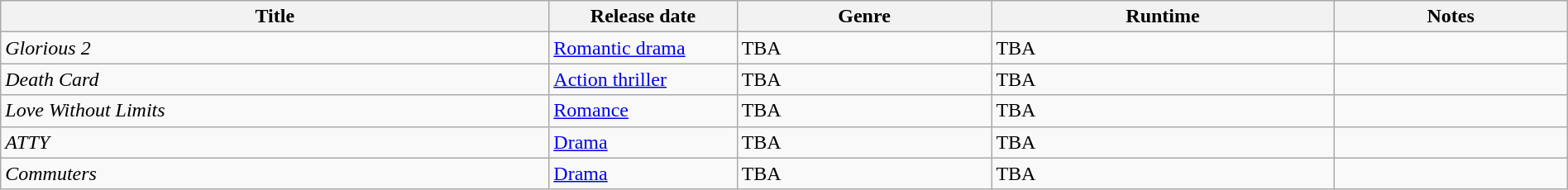<table class="wikitable sortable" style="width:100%">
<tr>
<th style="width:35%;">Title</th>
<th scope="col" style="width:12%;">Release date</th>
<th>Genre</th>
<th>Runtime</th>
<th>Notes</th>
</tr>
<tr>
<td><em>Glorious 2</em></td>
<td><a href='#'>Romantic drama</a></td>
<td>TBA</td>
<td>TBA</td>
<td></td>
</tr>
<tr>
<td><em>Death Card</em></td>
<td><a href='#'>Action thriller</a></td>
<td>TBA</td>
<td>TBA</td>
<td></td>
</tr>
<tr>
<td><em>Love Without Limits</em></td>
<td><a href='#'>Romance</a></td>
<td>TBA</td>
<td>TBA</td>
<td></td>
</tr>
<tr>
<td><em>ATTY</em></td>
<td><a href='#'>Drama</a></td>
<td>TBA</td>
<td>TBA</td>
<td></td>
</tr>
<tr>
<td><em>Commuters</em></td>
<td><a href='#'>Drama</a></td>
<td>TBA</td>
<td>TBA</td>
<td></td>
</tr>
</table>
